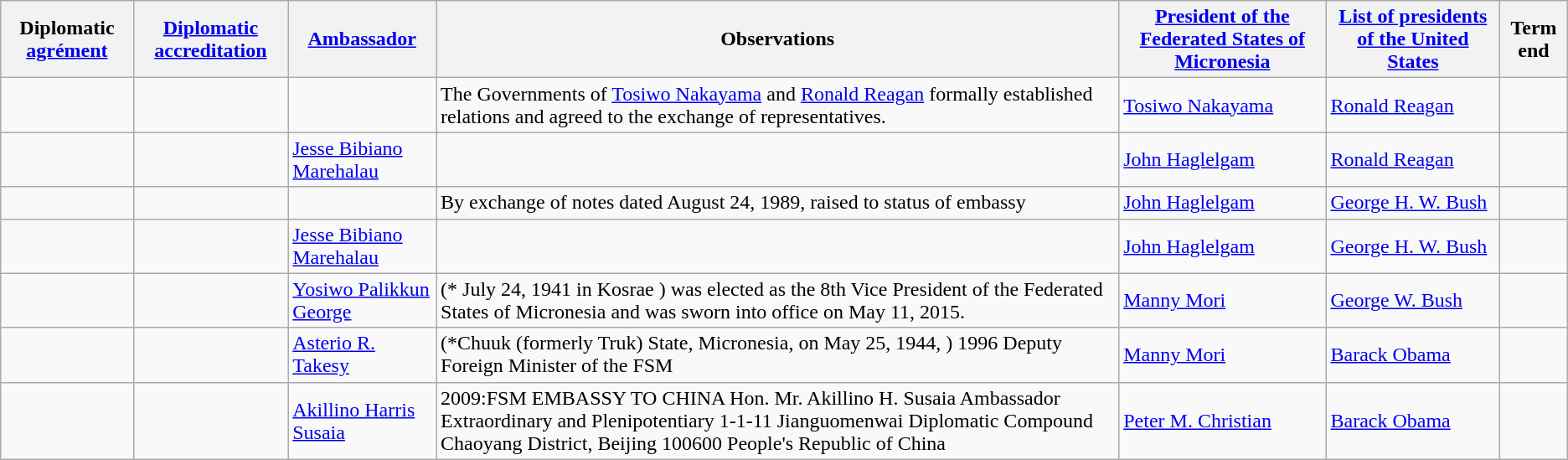<table class="wikitable sortable">
<tr>
<th>Diplomatic <a href='#'>agrément</a></th>
<th><a href='#'>Diplomatic accreditation</a></th>
<th><a href='#'>Ambassador</a></th>
<th>Observations</th>
<th><a href='#'>President of the Federated States of Micronesia</a></th>
<th><a href='#'>List of presidents of the United States</a></th>
<th>Term end</th>
</tr>
<tr>
<td></td>
<td></td>
<td></td>
<td>The Governments of <a href='#'>Tosiwo Nakayama</a> and <a href='#'>Ronald Reagan</a> formally established relations and agreed to the exchange of representatives.</td>
<td><a href='#'>Tosiwo Nakayama</a></td>
<td><a href='#'>Ronald Reagan</a></td>
<td></td>
</tr>
<tr>
<td></td>
<td></td>
<td><a href='#'>Jesse Bibiano Marehalau</a></td>
<td></td>
<td><a href='#'>John Haglelgam</a></td>
<td><a href='#'>Ronald Reagan</a></td>
<td></td>
</tr>
<tr>
<td></td>
<td></td>
<td></td>
<td>By exchange of notes dated August 24, 1989, raised to status of embassy</td>
<td><a href='#'>John Haglelgam</a></td>
<td><a href='#'>George H. W. Bush</a></td>
<td></td>
</tr>
<tr>
<td></td>
<td></td>
<td><a href='#'>Jesse Bibiano Marehalau</a></td>
<td></td>
<td><a href='#'>John Haglelgam</a></td>
<td><a href='#'>George H. W. Bush</a></td>
<td></td>
</tr>
<tr>
<td></td>
<td></td>
<td><a href='#'>Yosiwo Palikkun George</a></td>
<td>(* July 24, 1941 in Kosrae ) was elected as the 8th Vice President of the Federated States of Micronesia and was sworn into office on May 11, 2015.</td>
<td><a href='#'>Manny Mori</a></td>
<td><a href='#'>George W. Bush</a></td>
<td></td>
</tr>
<tr>
<td></td>
<td></td>
<td><a href='#'>Asterio R. Takesy</a></td>
<td>(*Chuuk (formerly Truk) State, Micronesia, on May 25, 1944, ) 1996 Deputy Foreign Minister of the FSM</td>
<td><a href='#'>Manny Mori</a></td>
<td><a href='#'>Barack Obama</a></td>
<td></td>
</tr>
<tr>
<td></td>
<td></td>
<td><a href='#'>Akillino Harris Susaia</a></td>
<td>2009:FSM EMBASSY TO CHINA Hon. Mr. Akillino H. Susaia Ambassador Extraordinary and Plenipotentiary 1-1-11 Jianguomenwai Diplomatic Compound Chaoyang District, Beijing 100600 People's Republic of China</td>
<td><a href='#'>Peter M. Christian</a></td>
<td><a href='#'>Barack Obama</a></td>
<td></td>
</tr>
</table>
